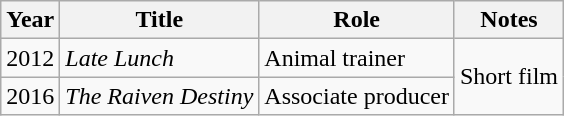<table class="wikitable">
<tr>
<th>Year</th>
<th>Title</th>
<th>Role</th>
<th>Notes</th>
</tr>
<tr>
<td>2012</td>
<td><em>Late Lunch</em></td>
<td>Animal trainer</td>
<td rowspan="2">Short film</td>
</tr>
<tr>
<td>2016</td>
<td><em>The Raiven Destiny</em></td>
<td>Associate producer</td>
</tr>
</table>
